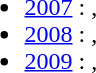<table style="width:100%;">
<tr>
<td style="vertical-align:top; width:33%; text-align:left;"><br><ul><li><a href='#'>2007</a> : , </li><li><a href='#'>2008</a> : , </li><li><a href='#'>2009</a> : , </li></ul></td>
</tr>
</table>
